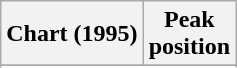<table class="wikitable sortable plainrowheaders" style="text-align:center">
<tr>
<th scope="col">Chart (1995)</th>
<th scope="col">Peak<br>position</th>
</tr>
<tr>
</tr>
<tr>
</tr>
<tr>
</tr>
<tr>
</tr>
</table>
